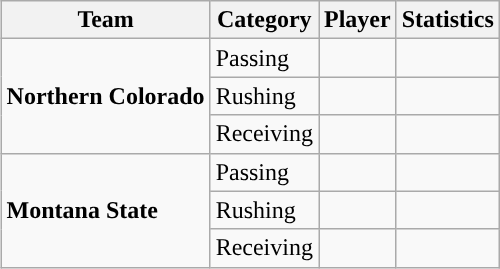<table class="wikitable" style="float: right;">
<tr>
<th>Team</th>
<th>Category</th>
<th>Player</th>
<th>Statistics</th>
</tr>
<tr>
<td rowspan=3><strong>Northern Colorado</strong></td>
<td>Passing</td>
<td></td>
<td></td>
</tr>
<tr>
<td>Rushing</td>
<td></td>
<td></td>
</tr>
<tr>
<td>Receiving</td>
<td></td>
<td></td>
</tr>
<tr>
<td rowspan=3><strong>Montana State</strong></td>
<td>Passing</td>
<td></td>
<td></td>
</tr>
<tr>
<td>Rushing</td>
<td></td>
<td></td>
</tr>
<tr>
<td>Receiving</td>
<td></td>
<td></td>
</tr>
</table>
